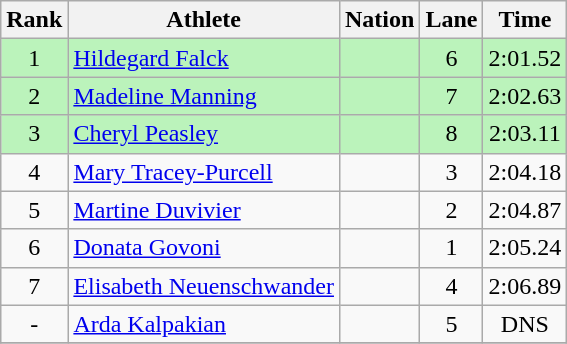<table class="wikitable sortable" style="text-align:center">
<tr>
<th>Rank</th>
<th>Athlete</th>
<th>Nation</th>
<th>Lane</th>
<th>Time</th>
</tr>
<tr bgcolor=bbf3bb>
<td>1</td>
<td align=left><a href='#'>Hildegard Falck</a></td>
<td align=left></td>
<td>6</td>
<td>2:01.52</td>
</tr>
<tr bgcolor=bbf3bb>
<td>2</td>
<td align=left><a href='#'>Madeline Manning</a></td>
<td align=left></td>
<td>7</td>
<td>2:02.63</td>
</tr>
<tr bgcolor=bbf3bb>
<td>3</td>
<td align=left><a href='#'>Cheryl Peasley</a></td>
<td align=left></td>
<td>8</td>
<td>2:03.11</td>
</tr>
<tr>
<td>4</td>
<td align=left><a href='#'>Mary Tracey-Purcell</a></td>
<td align=left></td>
<td>3</td>
<td>2:04.18</td>
</tr>
<tr>
<td>5</td>
<td align=left><a href='#'>Martine Duvivier</a></td>
<td align=left></td>
<td>2</td>
<td>2:04.87</td>
</tr>
<tr>
<td>6</td>
<td align=left><a href='#'>Donata Govoni</a></td>
<td align=left></td>
<td>1</td>
<td>2:05.24</td>
</tr>
<tr>
<td>7</td>
<td align=left><a href='#'>Elisabeth Neuenschwander</a></td>
<td align=left></td>
<td>4</td>
<td>2:06.89</td>
</tr>
<tr>
<td>-</td>
<td align=left><a href='#'>Arda Kalpakian</a></td>
<td align=left></td>
<td>5</td>
<td>DNS</td>
</tr>
<tr>
</tr>
</table>
